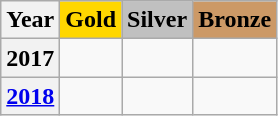<table class="wikitable">
<tr>
<th align="center">Year</th>
<td align="center"  bgcolor="gold"><strong>Gold</strong></td>
<td align="center"  bgcolor="silver"><strong>Silver</strong></td>
<td align="center"  bgcolor="#CC9966"><strong>Bronze</strong></td>
</tr>
<tr>
<th>2017</th>
<td></td>
<td></td>
<td></td>
</tr>
<tr>
<th><a href='#'>2018</a></th>
<td></td>
<td></td>
<td></td>
</tr>
</table>
